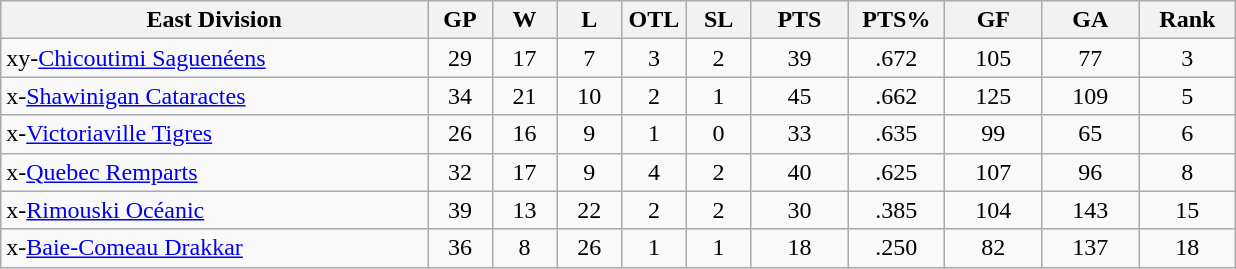<table class="wikitable" style="text-align:center">
<tr>
<th bgcolor="#DDDDFF" width="33%">East Division</th>
<th bgcolor="#DDDDFF" width="5%">GP</th>
<th bgcolor="#DDDDFF" width="5%">W</th>
<th bgcolor="#DDDDFF" width="5%">L</th>
<th bgcolor="#DDDDFF" width="5%">OTL</th>
<th bgcolor="#DDDDFF" width="5%">SL</th>
<th bgcolor="#DDDDFF" width="7.5%">PTS</th>
<th bgcolor="#DDDDFF" width="7.5%">PTS%</th>
<th bgcolor="#DDDDFF" width="7.5%">GF</th>
<th bgcolor="#DDDDFF" width="7.5%">GA</th>
<th bgcolor="#DDDDFF" width="7.5%">Rank</th>
</tr>
<tr>
<td align=left>xy-<a href='#'>Chicoutimi Saguenéens</a></td>
<td>29</td>
<td>17</td>
<td>7</td>
<td>3</td>
<td>2</td>
<td>39</td>
<td>.672</td>
<td>105</td>
<td>77</td>
<td>3</td>
</tr>
<tr>
<td align=left>x-<a href='#'>Shawinigan Cataractes</a></td>
<td>34</td>
<td>21</td>
<td>10</td>
<td>2</td>
<td>1</td>
<td>45</td>
<td>.662</td>
<td>125</td>
<td>109</td>
<td>5</td>
</tr>
<tr>
<td align=left>x-<a href='#'>Victoriaville Tigres</a></td>
<td>26</td>
<td>16</td>
<td>9</td>
<td>1</td>
<td>0</td>
<td>33</td>
<td>.635</td>
<td>99</td>
<td>65</td>
<td>6</td>
</tr>
<tr>
<td align=left>x-<a href='#'>Quebec Remparts</a></td>
<td>32</td>
<td>17</td>
<td>9</td>
<td>4</td>
<td>2</td>
<td>40</td>
<td>.625</td>
<td>107</td>
<td>96</td>
<td>8</td>
</tr>
<tr>
<td align=left>x-<a href='#'>Rimouski Océanic</a></td>
<td>39</td>
<td>13</td>
<td>22</td>
<td>2</td>
<td>2</td>
<td>30</td>
<td>.385</td>
<td>104</td>
<td>143</td>
<td>15</td>
</tr>
<tr>
<td align=left>x-<a href='#'>Baie-Comeau Drakkar</a></td>
<td>36</td>
<td>8</td>
<td>26</td>
<td>1</td>
<td>1</td>
<td>18</td>
<td>.250</td>
<td>82</td>
<td>137</td>
<td>18</td>
</tr>
</table>
